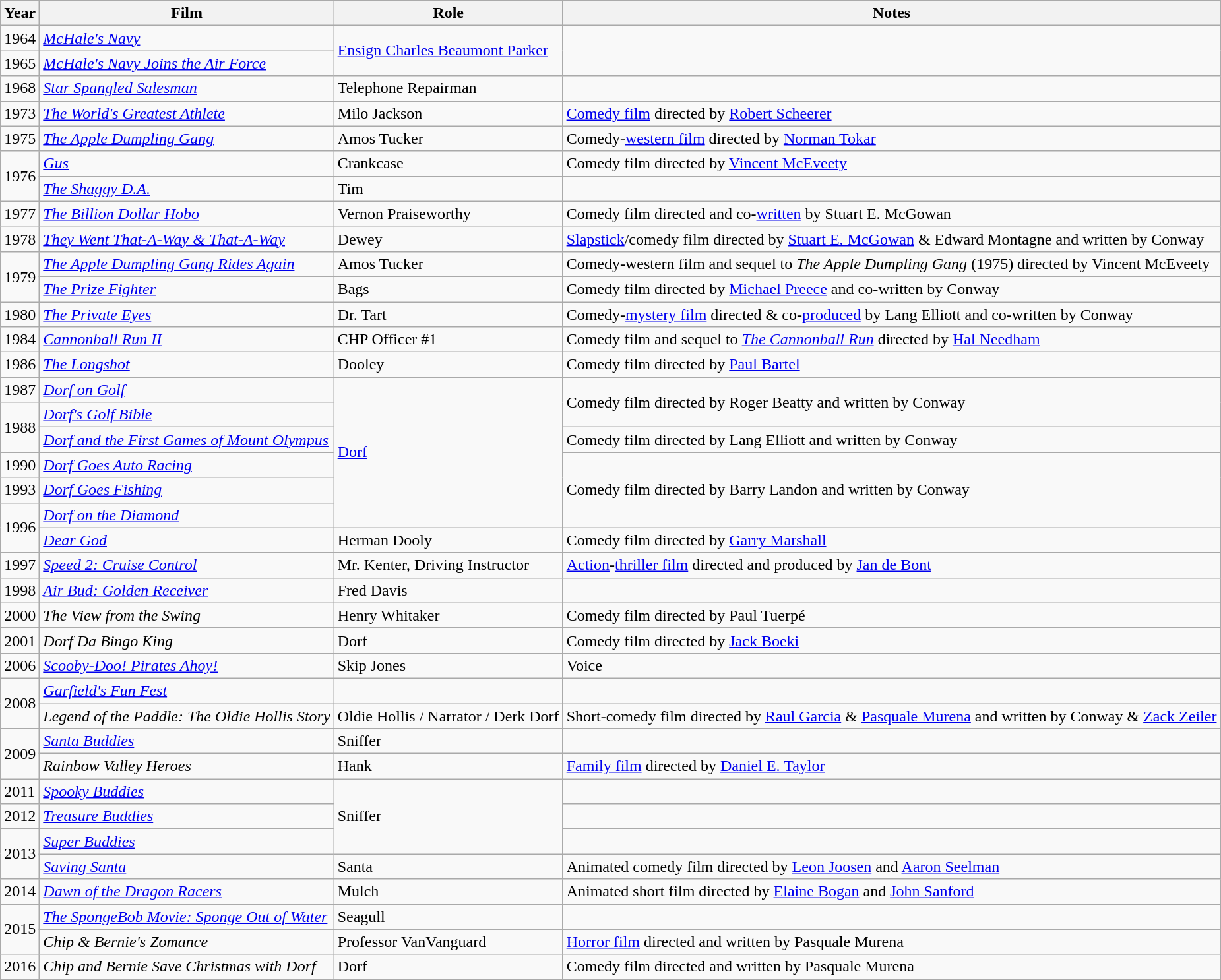<table class="wikitable sortable">
<tr>
<th>Year</th>
<th>Film</th>
<th>Role</th>
<th class="unsortable">Notes</th>
</tr>
<tr>
<td>1964</td>
<td><em><a href='#'>McHale's Navy</a></em></td>
<td rowspan="2"><a href='#'>Ensign Charles Beaumont Parker</a></td>
<td rowspan="2"></td>
</tr>
<tr>
<td>1965</td>
<td><em><a href='#'>McHale's Navy Joins the Air Force</a></em></td>
</tr>
<tr>
<td>1968</td>
<td><em><a href='#'>Star Spangled Salesman</a></em></td>
<td>Telephone Repairman</td>
<td></td>
</tr>
<tr>
<td>1973</td>
<td data-sort-value="World's Greatest Athlete, The"><em><a href='#'>The World's Greatest Athlete</a></em></td>
<td>Milo Jackson</td>
<td><a href='#'>Comedy film</a> directed by <a href='#'>Robert Scheerer</a></td>
</tr>
<tr>
<td>1975</td>
<td data-sort-value="Apple Dumpling Gang, The"><em><a href='#'>The Apple Dumpling Gang</a></em></td>
<td>Amos Tucker</td>
<td>Comedy-<a href='#'>western film</a> directed by <a href='#'>Norman Tokar</a></td>
</tr>
<tr>
<td rowspan="2">1976</td>
<td><em><a href='#'>Gus</a></em></td>
<td>Crankcase</td>
<td>Comedy film directed by <a href='#'>Vincent McEveety</a></td>
</tr>
<tr>
<td data-sort-value="Shaggy D.A., The"><em><a href='#'>The Shaggy D.A.</a></em></td>
<td>Tim</td>
<td></td>
</tr>
<tr>
<td>1977</td>
<td data-sort-value="Billion Dollar Hobo, The"><em><a href='#'>The Billion Dollar Hobo</a></em></td>
<td>Vernon Praiseworthy</td>
<td>Comedy film directed and co-<a href='#'>written</a> by Stuart E. McGowan</td>
</tr>
<tr>
<td>1978</td>
<td><em><a href='#'>They Went That-A-Way & That-A-Way</a></em></td>
<td>Dewey</td>
<td><a href='#'>Slapstick</a>/comedy film directed by <a href='#'>Stuart E. McGowan</a> & Edward Montagne and written by Conway</td>
</tr>
<tr>
<td rowspan="2">1979</td>
<td data-sort-value="Apple Dumpling Gang Rides Again, The"><em><a href='#'>The Apple Dumpling Gang Rides Again</a></em></td>
<td>Amos Tucker</td>
<td>Comedy-western film and sequel to <em>The Apple Dumpling Gang</em> (1975) directed by Vincent McEveety</td>
</tr>
<tr>
<td data-sort-value="Prize Fighter, The"><em><a href='#'>The Prize Fighter</a></em></td>
<td>Bags</td>
<td>Comedy film directed by <a href='#'>Michael Preece</a> and co-written by Conway</td>
</tr>
<tr>
<td>1980</td>
<td data-sort-value="Private Eyes, The"><em><a href='#'>The Private Eyes</a></em></td>
<td>Dr. Tart</td>
<td>Comedy-<a href='#'>mystery film</a> directed & co-<a href='#'>produced</a> by Lang Elliott and co-written by Conway</td>
</tr>
<tr>
<td>1984</td>
<td><em><a href='#'>Cannonball Run II</a></em></td>
<td>CHP Officer #1</td>
<td>Comedy film and sequel to <em><a href='#'>The Cannonball Run</a></em> directed by <a href='#'>Hal Needham</a></td>
</tr>
<tr>
<td>1986</td>
<td data-sort-value="Longshot, The"><em><a href='#'>The Longshot</a></em></td>
<td>Dooley</td>
<td>Comedy film directed by <a href='#'>Paul Bartel</a></td>
</tr>
<tr>
<td>1987</td>
<td><em><a href='#'>Dorf on Golf</a></em></td>
<td rowspan="6"><a href='#'>Dorf</a></td>
<td rowspan="2">Comedy film directed by Roger Beatty and written by Conway</td>
</tr>
<tr>
<td rowspan="2">1988</td>
<td><em><a href='#'>Dorf's Golf Bible</a></em></td>
</tr>
<tr>
<td><em><a href='#'>Dorf and the First Games of Mount Olympus</a></em></td>
<td>Comedy film directed by Lang Elliott and written by Conway</td>
</tr>
<tr>
<td>1990</td>
<td><em><a href='#'>Dorf Goes Auto Racing</a></em></td>
<td rowspan="3">Comedy film directed by Barry Landon and written by Conway</td>
</tr>
<tr>
<td>1993</td>
<td><em><a href='#'>Dorf Goes Fishing</a></em></td>
</tr>
<tr>
<td rowspan="2">1996</td>
<td><em><a href='#'>Dorf on the Diamond</a></em></td>
</tr>
<tr>
<td><em><a href='#'>Dear God</a></em></td>
<td>Herman Dooly</td>
<td>Comedy film directed by <a href='#'>Garry Marshall</a></td>
</tr>
<tr>
<td>1997</td>
<td><em><a href='#'>Speed 2: Cruise Control</a></em></td>
<td>Mr. Kenter, Driving Instructor</td>
<td><a href='#'>Action</a>-<a href='#'>thriller film</a> directed and produced by <a href='#'>Jan de Bont</a></td>
</tr>
<tr>
<td>1998</td>
<td><em><a href='#'>Air Bud: Golden Receiver</a></em></td>
<td>Fred Davis</td>
<td></td>
</tr>
<tr>
<td>2000</td>
<td data-sort-value="View from the Swing, The"><em>The View from the Swing</em></td>
<td>Henry Whitaker</td>
<td>Comedy film directed by Paul Tuerpé</td>
</tr>
<tr>
<td>2001</td>
<td><em>Dorf Da Bingo King</em></td>
<td>Dorf</td>
<td>Comedy film directed by <a href='#'>Jack Boeki</a></td>
</tr>
<tr>
<td>2006</td>
<td><em><a href='#'>Scooby-Doo! Pirates Ahoy!</a></em></td>
<td>Skip Jones</td>
<td>Voice</td>
</tr>
<tr>
<td rowspan="2">2008</td>
<td><em><a href='#'>Garfield's Fun Fest</a></em></td>
<td></td>
<td></td>
</tr>
<tr>
<td><em>Legend of the Paddle: The Oldie Hollis Story</em></td>
<td>Oldie Hollis / Narrator / Derk Dorf</td>
<td>Short-comedy film directed by <a href='#'>Raul Garcia</a> & <a href='#'>Pasquale Murena</a> and written by Conway & <a href='#'>Zack Zeiler</a></td>
</tr>
<tr>
<td rowspan="2">2009</td>
<td><em><a href='#'>Santa Buddies</a></em></td>
<td>Sniffer</td>
<td></td>
</tr>
<tr>
<td><em>Rainbow Valley Heroes</em></td>
<td>Hank</td>
<td><a href='#'>Family film</a> directed by <a href='#'>Daniel E. Taylor</a></td>
</tr>
<tr>
<td>2011</td>
<td><em><a href='#'>Spooky Buddies</a></em></td>
<td rowspan="3">Sniffer</td>
<td></td>
</tr>
<tr>
<td>2012</td>
<td><em><a href='#'>Treasure Buddies</a></em></td>
<td></td>
</tr>
<tr>
<td rowspan="2">2013</td>
<td><em><a href='#'>Super Buddies</a></em></td>
<td></td>
</tr>
<tr>
<td><em><a href='#'>Saving Santa</a></em></td>
<td>Santa</td>
<td>Animated comedy film directed by <a href='#'>Leon Joosen</a> and <a href='#'>Aaron Seelman</a></td>
</tr>
<tr>
<td>2014</td>
<td><em><a href='#'>Dawn of the Dragon Racers</a></em></td>
<td>Mulch</td>
<td>Animated short film directed by <a href='#'>Elaine Bogan</a> and <a href='#'>John Sanford</a></td>
</tr>
<tr>
<td rowspan="2">2015</td>
<td data-sort-value="SpongeBob Movie: Sponge Out of Water, The"><em><a href='#'>The SpongeBob Movie: Sponge Out of Water</a></em></td>
<td>Seagull</td>
<td></td>
</tr>
<tr>
<td><em>Chip & Bernie's Zomance</em></td>
<td>Professor VanVanguard</td>
<td><a href='#'>Horror film</a> directed and written by Pasquale Murena</td>
</tr>
<tr>
<td>2016</td>
<td><em>Chip and Bernie Save Christmas with Dorf</em></td>
<td>Dorf</td>
<td>Comedy film directed and written by Pasquale Murena</td>
</tr>
<tr>
</tr>
</table>
